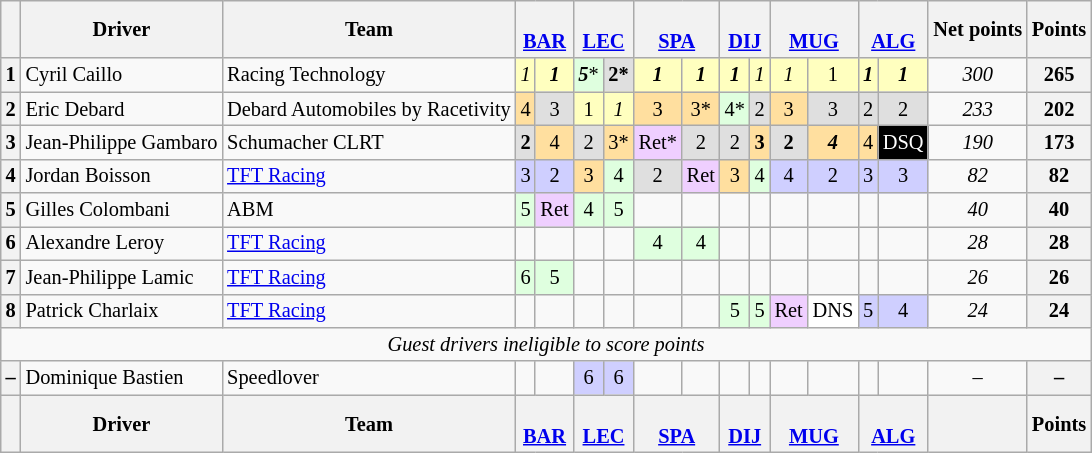<table class="wikitable" style="font-size:85%; text-align:center">
<tr>
<th></th>
<th>Driver</th>
<th>Team</th>
<th colspan="2"><br><a href='#'>BAR</a></th>
<th colspan="2"><br><a href='#'>LEC</a></th>
<th colspan="2"><br><a href='#'>SPA</a></th>
<th colspan="2"><br><a href='#'>DIJ</a></th>
<th colspan="2"><br><a href='#'>MUG</a></th>
<th colspan="2"><br><a href='#'>ALG</a></th>
<th>Net points</th>
<th>Points</th>
</tr>
<tr>
<th>1</th>
<td align="left"> Cyril Caillo</td>
<td align="left"> Racing Technology</td>
<td style="background:#ffffbf"><em>1</em></td>
<td style="background:#ffffbf"><strong><em>1</em></strong></td>
<td style="background:#dfffdf"><strong><em>5</em></strong>*</td>
<td style="background:#dfdfdf"><strong>2*</strong></td>
<td style="background:#ffffbf"><strong><em>1</em></strong></td>
<td style="background:#ffffbf"><strong><em>1</em></strong></td>
<td style="background:#ffffbf"><strong><em>1</em></strong></td>
<td style="background:#ffffbf"><em>1</em></td>
<td style="background:#ffffbf"><em>1</em></td>
<td style="background:#ffffbf">1</td>
<td style="background:#ffffbf"><strong><em>1</em></strong></td>
<td style="background:#ffffbf"><strong><em>1</em></strong></td>
<td><em>300</em></td>
<th>265</th>
</tr>
<tr>
<th>2</th>
<td align="left"> Eric Debard</td>
<td align="left"> Debard Automobiles by Racetivity</td>
<td style="background:#ffdf9f">4</td>
<td style="background:#dfdfdf">3</td>
<td style="background:#ffffbf">1</td>
<td style="background:#ffffbf"><em>1</em></td>
<td style="background:#ffdf9f">3</td>
<td style="background:#ffdf9f">3*</td>
<td style="background:#dfffdf">4*</td>
<td style="background:#dfdfdf">2</td>
<td style="background:#ffdf9f">3</td>
<td style="background:#dfdfdf">3</td>
<td style="background:#dfdfdf">2</td>
<td style="background:#dfdfdf">2</td>
<td><em>233</em></td>
<th>202</th>
</tr>
<tr>
<th>3</th>
<td align="left"> Jean-Philippe Gambaro</td>
<td align="left"> Schumacher CLRT</td>
<td style="background:#dfdfdf"><strong>2</strong></td>
<td style="background:#ffdf9f">4</td>
<td style="background:#dfdfdf">2</td>
<td style="background:#ffdf9f">3*</td>
<td style="background:#efcfff">Ret*</td>
<td style="background:#dfdfdf">2</td>
<td style="background:#dfdfdf">2</td>
<td style="background:#ffdf9f"><strong>3</strong></td>
<td style="background:#dfdfdf"><strong>2</strong></td>
<td style="background:#ffdf9f"><strong><em>4</em></strong></td>
<td style="background:#ffdf9f">4</td>
<td style="background-color:#000000;color:white">DSQ</td>
<td><em>190</em></td>
<th>173</th>
</tr>
<tr>
<th>4</th>
<td align="left"> Jordan Boisson</td>
<td align="left"> <a href='#'>TFT Racing</a></td>
<td style="background:#cfcfff">3</td>
<td style="background:#cfcfff">2</td>
<td style="background:#ffdf9f">3</td>
<td style="background:#dfffdf">4</td>
<td style="background:#dfdfdf">2</td>
<td style="background:#efcfff">Ret</td>
<td style="background:#ffdf9f">3</td>
<td style="background:#dfffdf">4</td>
<td style="background:#cfcfff">4</td>
<td style="background:#cfcfff">2</td>
<td style="background:#cfcfff">3</td>
<td style="background:#cfcfff">3</td>
<td><em>82</em></td>
<th>82</th>
</tr>
<tr>
<th>5</th>
<td align="left"> Gilles Colombani</td>
<td align="left"> ABM</td>
<td style="background:#dfffdf">5</td>
<td style="background:#efcfff">Ret</td>
<td style="background:#dfffdf">4</td>
<td style="background:#dfffdf">5</td>
<td></td>
<td></td>
<td></td>
<td></td>
<td></td>
<td></td>
<td></td>
<td></td>
<td><em>40</em></td>
<th>40</th>
</tr>
<tr>
<th>6</th>
<td align="left"> Alexandre Leroy</td>
<td align="left"> <a href='#'>TFT Racing</a></td>
<td></td>
<td></td>
<td></td>
<td></td>
<td style="background:#dfffdf">4</td>
<td style="background:#dfffdf">4</td>
<td></td>
<td></td>
<td></td>
<td></td>
<td></td>
<td></td>
<td><em>28</em></td>
<th>28</th>
</tr>
<tr>
<th>7</th>
<td align="left"> Jean-Philippe Lamic</td>
<td align="left"> <a href='#'>TFT Racing</a></td>
<td style="background:#dfffdf">6</td>
<td style="background:#dfffdf">5</td>
<td></td>
<td></td>
<td></td>
<td></td>
<td></td>
<td></td>
<td></td>
<td></td>
<td></td>
<td></td>
<td><em>26</em></td>
<th>26</th>
</tr>
<tr>
<th>8</th>
<td align="left"> Patrick Charlaix</td>
<td align="left"> <a href='#'>TFT Racing</a></td>
<td></td>
<td></td>
<td></td>
<td></td>
<td></td>
<td></td>
<td style="background:#dfffdf">5</td>
<td style="background:#dfffdf">5</td>
<td style="background:#efcfff">Ret</td>
<td style="background:#ffffff">DNS</td>
<td style="background:#cfcfff">5</td>
<td style="background:#cfcfff">4</td>
<td><em>24</em></td>
<th>24</th>
</tr>
<tr>
<td colspan="17"><em>Guest drivers ineligible to score points</em></td>
</tr>
<tr>
<th>–</th>
<td align="left"> Dominique Bastien</td>
<td align="left"> Speedlover</td>
<td></td>
<td></td>
<td style="background:#cfcfff">6</td>
<td style="background:#cfcfff">6</td>
<td></td>
<td></td>
<td></td>
<td></td>
<td></td>
<td></td>
<td></td>
<td></td>
<td><em>–</em></td>
<th>–</th>
</tr>
<tr>
<th></th>
<th>Driver</th>
<th>Team</th>
<th colspan="2"><br><a href='#'>BAR</a></th>
<th colspan="2"><br><a href='#'>LEC</a></th>
<th colspan="2"><br><a href='#'>SPA</a></th>
<th colspan="2"><br><a href='#'>DIJ</a></th>
<th colspan="2"><br><a href='#'>MUG</a></th>
<th colspan="2"><br><a href='#'>ALG</a></th>
<th></th>
<th>Points</th>
</tr>
</table>
